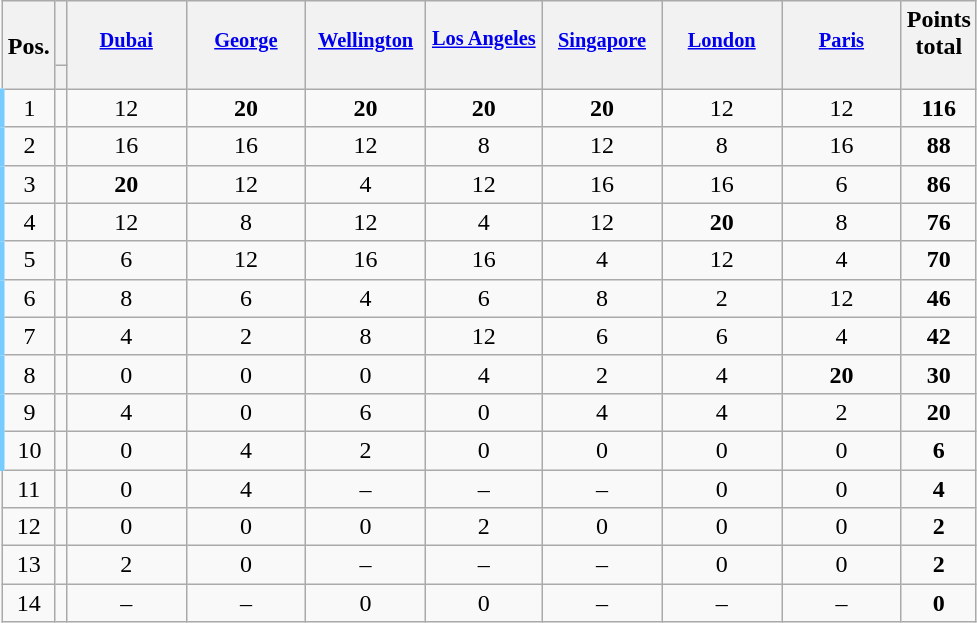<table class="wikitable sortable" style="text-align:center;">
<tr>
<th style="border-bottom:1px solid transparent;"><br>Pos.</th>
<th></th>
<th style="vertical-align:top;width:5.5em;border-bottom:1px solid transparent;padding:2px;font-size:85%;"><br><a href='#'>Dubai</a></th>
<th style="vertical-align:top;width:5.5em;border-bottom:1px solid transparent;padding:2px;font-size:85%;"><br><a href='#'>George</a></th>
<th style="vertical-align:top;width:5.5em;border-bottom:1px solid transparent;padding:2px;font-size:85%;"><br><a href='#'>Wellington</a></th>
<th style="vertical-align:top;width:5.5em;border-bottom:1px solid transparent;padding:1px;font-size:85%;"><br><a href='#'>Los Angeles</a></th>
<th style="vertical-align:top;width:5.5em;border-bottom:1px solid transparent;padding:2px;font-size:85%;"><br><a href='#'>Singapore</a></th>
<th style="vertical-align:top;width:5.5em;border-bottom:1px solid transparent;padding:2px;font-size:85%;"><br><a href='#'>London</a></th>
<th style="vertical-align:top;width:5.5em;border-bottom:1px solid transparent;padding:2px;font-size:85%;"><br><a href='#'>Paris</a></th>
<th style="border-bottom:1px solid transparent;">Points<br>total</th>
</tr>
<tr style="line-height:8px;">
<th style="border-top:1px solid transparent;"> </th>
<th style="border-top:1px solid transparent;"></th>
<th data-sort-type="number" style="border-top:1px solid transparent;"></th>
<th data-sort-type="number" style="border-top:1px solid transparent;"></th>
<th data-sort-type="number" style="border-top:1px solid transparent;"></th>
<th data-sort-type="number" style="border-top:1px solid transparent;"></th>
<th data-sort-type="number" style="border-top:1px solid transparent;"></th>
<th data-sort-type="number" style="border-top:1px solid transparent;"></th>
<th data-sort-type="number" style="border-top:1px solid transparent;"></th>
<th data-sort-type="number" style="border-top:1px solid transparent;"> </th>
</tr>
<tr>
<td style="border-left:3px solid #7cf;">1</td>
<td></td>
<td>12</td>
<td><strong>20</strong></td>
<td><strong>20</strong></td>
<td><strong>20</strong></td>
<td><strong>20</strong></td>
<td>12</td>
<td>12</td>
<td><strong>116</strong></td>
</tr>
<tr>
<td style="border-left:3px solid #7cf;">2</td>
<td align=left></td>
<td>16</td>
<td>16</td>
<td>12</td>
<td>8</td>
<td>12</td>
<td>8</td>
<td>16</td>
<td><strong>88</strong></td>
</tr>
<tr>
<td style="border-left:3px solid #7cf;">3</td>
<td align=left></td>
<td><strong>20</strong></td>
<td>12</td>
<td>4</td>
<td>12</td>
<td>16</td>
<td>16</td>
<td>6</td>
<td><strong>86</strong></td>
</tr>
<tr>
<td style="border-left:3px solid #7cf;">4</td>
<td align=left></td>
<td>12</td>
<td>8</td>
<td>12</td>
<td>4</td>
<td>12</td>
<td><strong>20</strong></td>
<td>8</td>
<td><strong>76</strong></td>
</tr>
<tr>
<td style="border-left:3px solid #7cf;">5</td>
<td align=left></td>
<td>6</td>
<td>12</td>
<td>16</td>
<td>16</td>
<td>4</td>
<td>12</td>
<td>4</td>
<td><strong>70</strong></td>
</tr>
<tr>
<td style="border-left:3px solid #7cf;">6</td>
<td align=left></td>
<td>8</td>
<td>6</td>
<td>4</td>
<td>6</td>
<td>8</td>
<td>2</td>
<td>12</td>
<td><strong>46</strong></td>
</tr>
<tr>
<td style="border-left:3px solid #7cf;">7</td>
<td align=left></td>
<td>4</td>
<td>2</td>
<td>8</td>
<td>12</td>
<td>6</td>
<td>6</td>
<td>4</td>
<td><strong>42</strong></td>
</tr>
<tr>
<td style="border-left:3px solid #7cf;">8</td>
<td align=left></td>
<td>0</td>
<td>0</td>
<td>0</td>
<td>4</td>
<td>2</td>
<td>4</td>
<td><strong>20</strong></td>
<td><strong>30</strong></td>
</tr>
<tr>
<td style="border-left:3px solid #7cf;">9</td>
<td align=left></td>
<td>4</td>
<td>0</td>
<td>6</td>
<td>0</td>
<td>4</td>
<td>4</td>
<td>2</td>
<td><strong>20</strong></td>
</tr>
<tr>
<td style="border-left:3px solid #7cf;">10</td>
<td align=left></td>
<td>0</td>
<td>4</td>
<td>2</td>
<td>0</td>
<td>0</td>
<td>0</td>
<td>0</td>
<td><strong>6</strong></td>
</tr>
<tr>
<td>11</td>
<td align=left></td>
<td>0</td>
<td>4</td>
<td>–</td>
<td>–</td>
<td>–</td>
<td>0</td>
<td>0</td>
<td><strong>4</strong></td>
</tr>
<tr>
<td>12</td>
<td align=left></td>
<td>0</td>
<td>0</td>
<td>0</td>
<td>2</td>
<td>0</td>
<td>0</td>
<td>0</td>
<td><strong>2</strong></td>
</tr>
<tr>
<td>13</td>
<td align=left></td>
<td>2</td>
<td>0</td>
<td>–</td>
<td>–</td>
<td>–</td>
<td>0</td>
<td>0</td>
<td><strong>2</strong></td>
</tr>
<tr>
<td>14</td>
<td align=left></td>
<td>–</td>
<td>–</td>
<td>0</td>
<td>0</td>
<td>–</td>
<td>–</td>
<td>–</td>
<td><strong>0</strong></td>
</tr>
</table>
